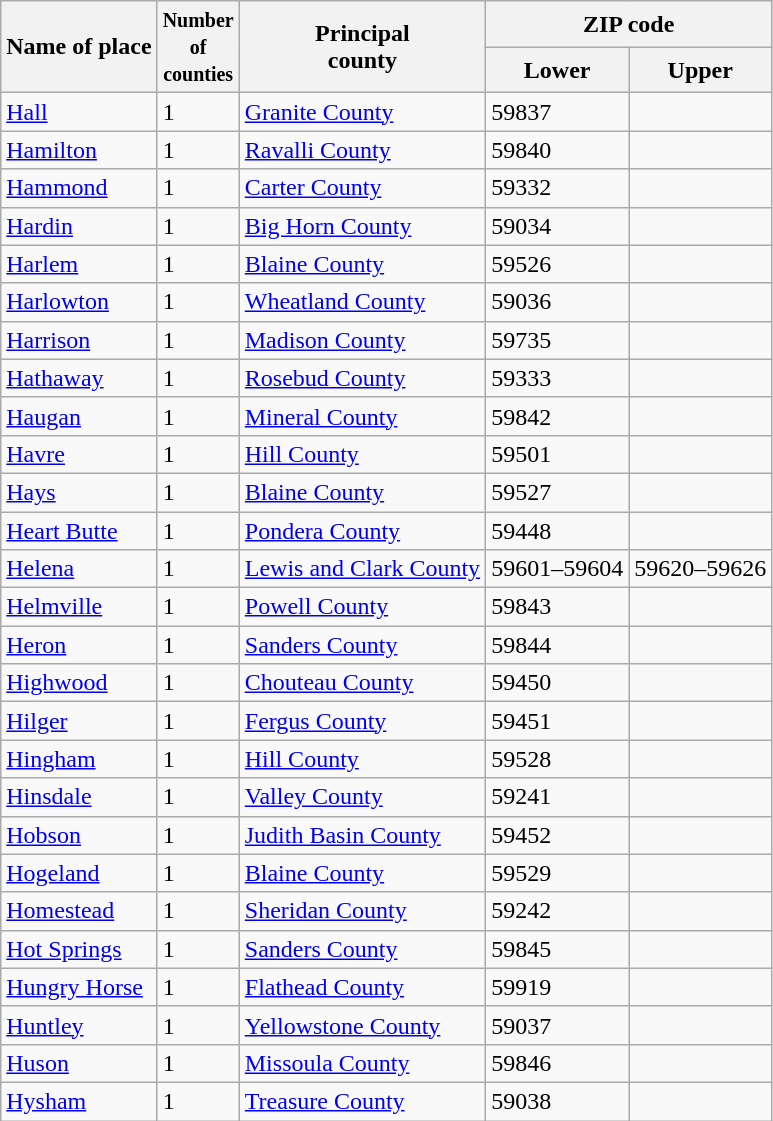<table class=wikitable>
<tr>
<th rowspan=2>Name of place</th>
<th rowspan=2><small>Number <br>of<br>counties</small></th>
<th rowspan=2>Principal <br> county</th>
<th colspan=2>ZIP code</th>
</tr>
<tr>
<th>Lower</th>
<th>Upper</th>
</tr>
<tr>
<td><a href='#'>Hall</a></td>
<td>1</td>
<td><a href='#'>Granite County</a></td>
<td>59837</td>
<td></td>
</tr>
<tr>
<td><a href='#'>Hamilton</a></td>
<td>1</td>
<td><a href='#'>Ravalli County</a></td>
<td>59840</td>
<td></td>
</tr>
<tr>
<td><a href='#'>Hammond</a></td>
<td>1</td>
<td><a href='#'>Carter County</a></td>
<td>59332</td>
<td></td>
</tr>
<tr>
<td><a href='#'>Hardin</a></td>
<td>1</td>
<td><a href='#'>Big Horn County</a></td>
<td>59034</td>
<td></td>
</tr>
<tr>
<td><a href='#'>Harlem</a></td>
<td>1</td>
<td><a href='#'>Blaine County</a></td>
<td>59526</td>
<td></td>
</tr>
<tr>
<td><a href='#'>Harlowton</a></td>
<td>1</td>
<td><a href='#'>Wheatland County</a></td>
<td>59036</td>
<td></td>
</tr>
<tr>
<td><a href='#'>Harrison</a></td>
<td>1</td>
<td><a href='#'>Madison County</a></td>
<td>59735</td>
<td></td>
</tr>
<tr>
<td><a href='#'>Hathaway</a></td>
<td>1</td>
<td><a href='#'>Rosebud County</a></td>
<td>59333</td>
<td></td>
</tr>
<tr>
<td><a href='#'>Haugan</a></td>
<td>1</td>
<td><a href='#'>Mineral County</a></td>
<td>59842</td>
<td></td>
</tr>
<tr>
<td><a href='#'>Havre</a></td>
<td>1</td>
<td><a href='#'>Hill County</a></td>
<td>59501</td>
<td></td>
</tr>
<tr>
<td><a href='#'>Hays</a></td>
<td>1</td>
<td><a href='#'>Blaine County</a></td>
<td>59527</td>
<td></td>
</tr>
<tr>
<td><a href='#'>Heart Butte</a></td>
<td>1</td>
<td><a href='#'>Pondera County</a></td>
<td>59448</td>
<td></td>
</tr>
<tr>
<td><a href='#'>Helena</a></td>
<td>1</td>
<td><a href='#'>Lewis and Clark County</a></td>
<td>59601–59604</td>
<td>59620–59626</td>
</tr>
<tr>
<td><a href='#'>Helmville</a></td>
<td>1</td>
<td><a href='#'>Powell County</a></td>
<td>59843</td>
<td></td>
</tr>
<tr>
<td><a href='#'>Heron</a></td>
<td>1</td>
<td><a href='#'>Sanders County</a></td>
<td>59844</td>
<td></td>
</tr>
<tr>
<td><a href='#'>Highwood</a></td>
<td>1</td>
<td><a href='#'>Chouteau County</a></td>
<td>59450</td>
<td></td>
</tr>
<tr>
<td><a href='#'>Hilger</a></td>
<td>1</td>
<td><a href='#'>Fergus County</a></td>
<td>59451</td>
<td></td>
</tr>
<tr>
<td><a href='#'>Hingham</a></td>
<td>1</td>
<td><a href='#'>Hill County</a></td>
<td>59528</td>
<td></td>
</tr>
<tr>
<td><a href='#'>Hinsdale</a></td>
<td>1</td>
<td><a href='#'>Valley County</a></td>
<td>59241</td>
<td></td>
</tr>
<tr>
<td><a href='#'>Hobson</a></td>
<td>1</td>
<td><a href='#'>Judith Basin County</a></td>
<td>59452</td>
<td></td>
</tr>
<tr>
<td><a href='#'>Hogeland</a></td>
<td>1</td>
<td><a href='#'>Blaine County</a></td>
<td>59529</td>
<td></td>
</tr>
<tr>
<td><a href='#'>Homestead</a></td>
<td>1</td>
<td><a href='#'>Sheridan County</a></td>
<td>59242</td>
<td></td>
</tr>
<tr>
<td><a href='#'>Hot Springs</a></td>
<td>1</td>
<td><a href='#'>Sanders County</a></td>
<td>59845</td>
<td></td>
</tr>
<tr>
<td><a href='#'>Hungry Horse</a></td>
<td>1</td>
<td><a href='#'>Flathead County</a></td>
<td>59919</td>
<td></td>
</tr>
<tr>
<td><a href='#'>Huntley</a></td>
<td>1</td>
<td><a href='#'>Yellowstone County</a></td>
<td>59037</td>
<td></td>
</tr>
<tr>
<td><a href='#'>Huson</a></td>
<td>1</td>
<td><a href='#'>Missoula County</a></td>
<td>59846</td>
<td></td>
</tr>
<tr>
<td><a href='#'>Hysham</a></td>
<td>1</td>
<td><a href='#'>Treasure County</a></td>
<td>59038</td>
<td></td>
</tr>
</table>
